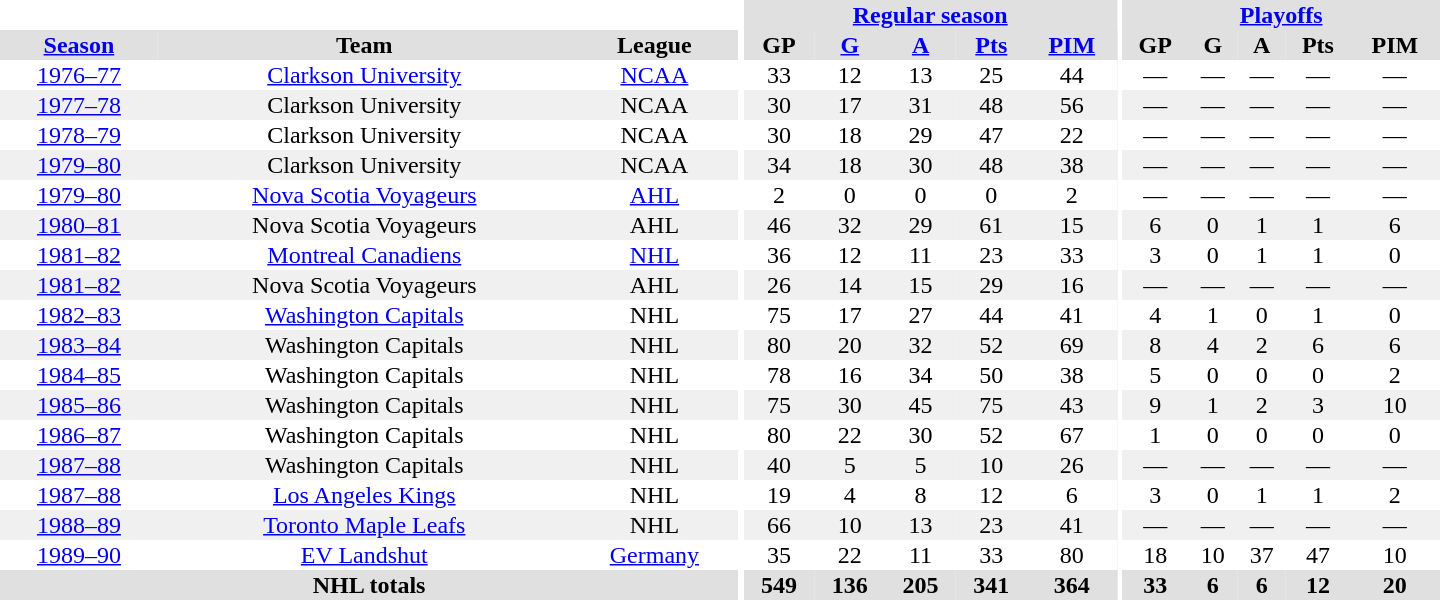<table border="0" cellpadding="1" cellspacing="0" style="text-align:center; width:60em">
<tr bgcolor="#e0e0e0">
<th colspan="3" bgcolor="#ffffff"></th>
<th rowspan="100" bgcolor="#ffffff"></th>
<th colspan="5"><a href='#'>Regular season</a></th>
<th rowspan="100" bgcolor="#ffffff"></th>
<th colspan="5"><a href='#'>Playoffs</a></th>
</tr>
<tr bgcolor="#e0e0e0">
<th><a href='#'>Season</a></th>
<th>Team</th>
<th>League</th>
<th>GP</th>
<th><a href='#'>G</a></th>
<th><a href='#'>A</a></th>
<th><a href='#'>Pts</a></th>
<th><a href='#'>PIM</a></th>
<th>GP</th>
<th>G</th>
<th>A</th>
<th>Pts</th>
<th>PIM</th>
</tr>
<tr>
<td><a href='#'>1976–77</a></td>
<td><a href='#'>Clarkson University</a></td>
<td><a href='#'>NCAA</a></td>
<td>33</td>
<td>12</td>
<td>13</td>
<td>25</td>
<td>44</td>
<td>—</td>
<td>—</td>
<td>—</td>
<td>—</td>
<td>—</td>
</tr>
<tr bgcolor="#f0f0f0">
<td><a href='#'>1977–78</a></td>
<td>Clarkson University</td>
<td>NCAA</td>
<td>30</td>
<td>17</td>
<td>31</td>
<td>48</td>
<td>56</td>
<td>—</td>
<td>—</td>
<td>—</td>
<td>—</td>
<td>—</td>
</tr>
<tr>
<td><a href='#'>1978–79</a></td>
<td>Clarkson University</td>
<td>NCAA</td>
<td>30</td>
<td>18</td>
<td>29</td>
<td>47</td>
<td>22</td>
<td>—</td>
<td>—</td>
<td>—</td>
<td>—</td>
<td>—</td>
</tr>
<tr bgcolor="#f0f0f0">
<td><a href='#'>1979–80</a></td>
<td>Clarkson University</td>
<td>NCAA</td>
<td>34</td>
<td>18</td>
<td>30</td>
<td>48</td>
<td>38</td>
<td>—</td>
<td>—</td>
<td>—</td>
<td>—</td>
<td>—</td>
</tr>
<tr>
<td><a href='#'>1979–80</a></td>
<td><a href='#'>Nova Scotia Voyageurs</a></td>
<td><a href='#'>AHL</a></td>
<td>2</td>
<td>0</td>
<td>0</td>
<td>0</td>
<td>2</td>
<td>—</td>
<td>—</td>
<td>—</td>
<td>—</td>
<td>—</td>
</tr>
<tr bgcolor="#f0f0f0">
<td><a href='#'>1980–81</a></td>
<td>Nova Scotia Voyageurs</td>
<td>AHL</td>
<td>46</td>
<td>32</td>
<td>29</td>
<td>61</td>
<td>15</td>
<td>6</td>
<td>0</td>
<td>1</td>
<td>1</td>
<td>6</td>
</tr>
<tr>
<td><a href='#'>1981–82</a></td>
<td><a href='#'>Montreal Canadiens</a></td>
<td><a href='#'>NHL</a></td>
<td>36</td>
<td>12</td>
<td>11</td>
<td>23</td>
<td>33</td>
<td>3</td>
<td>0</td>
<td>1</td>
<td>1</td>
<td>0</td>
</tr>
<tr bgcolor="#f0f0f0">
<td><a href='#'>1981–82</a></td>
<td>Nova Scotia Voyageurs</td>
<td>AHL</td>
<td>26</td>
<td>14</td>
<td>15</td>
<td>29</td>
<td>16</td>
<td>—</td>
<td>—</td>
<td>—</td>
<td>—</td>
<td>—</td>
</tr>
<tr>
<td><a href='#'>1982–83</a></td>
<td><a href='#'>Washington Capitals</a></td>
<td>NHL</td>
<td>75</td>
<td>17</td>
<td>27</td>
<td>44</td>
<td>41</td>
<td>4</td>
<td>1</td>
<td>0</td>
<td>1</td>
<td>0</td>
</tr>
<tr bgcolor="#f0f0f0">
<td><a href='#'>1983–84</a></td>
<td>Washington Capitals</td>
<td>NHL</td>
<td>80</td>
<td>20</td>
<td>32</td>
<td>52</td>
<td>69</td>
<td>8</td>
<td>4</td>
<td>2</td>
<td>6</td>
<td>6</td>
</tr>
<tr>
<td><a href='#'>1984–85</a></td>
<td>Washington Capitals</td>
<td>NHL</td>
<td>78</td>
<td>16</td>
<td>34</td>
<td>50</td>
<td>38</td>
<td>5</td>
<td>0</td>
<td>0</td>
<td>0</td>
<td>2</td>
</tr>
<tr bgcolor="#f0f0f0">
<td><a href='#'>1985–86</a></td>
<td>Washington Capitals</td>
<td>NHL</td>
<td>75</td>
<td>30</td>
<td>45</td>
<td>75</td>
<td>43</td>
<td>9</td>
<td>1</td>
<td>2</td>
<td>3</td>
<td>10</td>
</tr>
<tr>
<td><a href='#'>1986–87</a></td>
<td>Washington Capitals</td>
<td>NHL</td>
<td>80</td>
<td>22</td>
<td>30</td>
<td>52</td>
<td>67</td>
<td>1</td>
<td>0</td>
<td>0</td>
<td>0</td>
<td>0</td>
</tr>
<tr bgcolor="#f0f0f0">
<td><a href='#'>1987–88</a></td>
<td>Washington Capitals</td>
<td>NHL</td>
<td>40</td>
<td>5</td>
<td>5</td>
<td>10</td>
<td>26</td>
<td>—</td>
<td>—</td>
<td>—</td>
<td>—</td>
<td>—</td>
</tr>
<tr>
<td><a href='#'>1987–88</a></td>
<td><a href='#'>Los Angeles Kings</a></td>
<td>NHL</td>
<td>19</td>
<td>4</td>
<td>8</td>
<td>12</td>
<td>6</td>
<td>3</td>
<td>0</td>
<td>1</td>
<td>1</td>
<td>2</td>
</tr>
<tr bgcolor="#f0f0f0">
<td><a href='#'>1988–89</a></td>
<td><a href='#'>Toronto Maple Leafs</a></td>
<td>NHL</td>
<td>66</td>
<td>10</td>
<td>13</td>
<td>23</td>
<td>41</td>
<td>—</td>
<td>—</td>
<td>—</td>
<td>—</td>
<td>—</td>
</tr>
<tr>
<td><a href='#'>1989–90</a></td>
<td><a href='#'>EV Landshut</a></td>
<td><a href='#'>Germany</a></td>
<td>35</td>
<td>22</td>
<td>11</td>
<td>33</td>
<td>80</td>
<td>18</td>
<td>10</td>
<td>37</td>
<td>47</td>
<td>10</td>
</tr>
<tr bgcolor="#e0e0e0">
<th colspan="3">NHL totals</th>
<th>549</th>
<th>136</th>
<th>205</th>
<th>341</th>
<th>364</th>
<th>33</th>
<th>6</th>
<th>6</th>
<th>12</th>
<th>20</th>
</tr>
</table>
